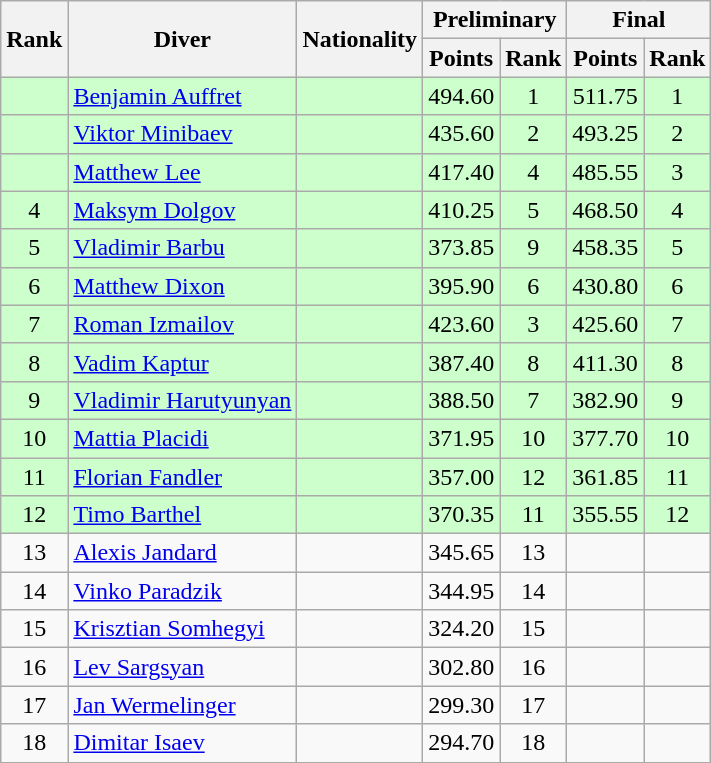<table class="wikitable" style="text-align:center">
<tr>
<th rowspan="2">Rank</th>
<th rowspan="2">Diver</th>
<th rowspan="2">Nationality</th>
<th colspan="2">Preliminary</th>
<th colspan="2">Final</th>
</tr>
<tr>
<th>Points</th>
<th>Rank</th>
<th>Points</th>
<th>Rank</th>
</tr>
<tr bgcolor=ccffcc>
<td></td>
<td align=left><a href='#'>Benjamin Auffret</a></td>
<td align=left></td>
<td>494.60</td>
<td>1</td>
<td>511.75</td>
<td>1</td>
</tr>
<tr bgcolor=ccffcc>
<td></td>
<td align=left><a href='#'>Viktor Minibaev</a></td>
<td align=left></td>
<td>435.60</td>
<td>2</td>
<td>493.25</td>
<td>2</td>
</tr>
<tr bgcolor=ccffcc>
<td></td>
<td align=left><a href='#'>Matthew Lee</a></td>
<td align=left></td>
<td>417.40</td>
<td>4</td>
<td>485.55</td>
<td>3</td>
</tr>
<tr bgcolor=ccffcc>
<td>4</td>
<td align=left><a href='#'>Maksym Dolgov</a></td>
<td align=left></td>
<td>410.25</td>
<td>5</td>
<td>468.50</td>
<td>4</td>
</tr>
<tr bgcolor=ccffcc>
<td>5</td>
<td align=left><a href='#'>Vladimir Barbu</a></td>
<td align=left></td>
<td>373.85</td>
<td>9</td>
<td>458.35</td>
<td>5</td>
</tr>
<tr bgcolor=ccffcc>
<td>6</td>
<td align=left><a href='#'>Matthew Dixon</a></td>
<td align=left></td>
<td>395.90</td>
<td>6</td>
<td>430.80</td>
<td>6</td>
</tr>
<tr bgcolor=ccffcc>
<td>7</td>
<td align=left><a href='#'>Roman Izmailov</a></td>
<td align=left></td>
<td>423.60</td>
<td>3</td>
<td>425.60</td>
<td>7</td>
</tr>
<tr bgcolor=ccffcc>
<td>8</td>
<td align=left><a href='#'>Vadim Kaptur</a></td>
<td align=left></td>
<td>387.40</td>
<td>8</td>
<td>411.30</td>
<td>8</td>
</tr>
<tr bgcolor=ccffcc>
<td>9</td>
<td align=left><a href='#'>Vladimir Harutyunyan</a></td>
<td align=left></td>
<td>388.50</td>
<td>7</td>
<td>382.90</td>
<td>9</td>
</tr>
<tr bgcolor=ccffcc>
<td>10</td>
<td align=left><a href='#'>Mattia Placidi</a></td>
<td align=left></td>
<td>371.95</td>
<td>10</td>
<td>377.70</td>
<td>10</td>
</tr>
<tr bgcolor=ccffcc>
<td>11</td>
<td align=left><a href='#'>Florian Fandler</a></td>
<td align=left></td>
<td>357.00</td>
<td>12</td>
<td>361.85</td>
<td>11</td>
</tr>
<tr bgcolor=ccffcc>
<td>12</td>
<td align=left><a href='#'>Timo Barthel</a></td>
<td align=left></td>
<td>370.35</td>
<td>11</td>
<td>355.55</td>
<td>12</td>
</tr>
<tr>
<td>13</td>
<td align=left><a href='#'>Alexis Jandard</a></td>
<td align=left></td>
<td>345.65</td>
<td>13</td>
<td></td>
<td></td>
</tr>
<tr>
<td>14</td>
<td align=left><a href='#'>Vinko Paradzik</a></td>
<td align=left></td>
<td>344.95</td>
<td>14</td>
<td></td>
<td></td>
</tr>
<tr>
<td>15</td>
<td align=left><a href='#'>Krisztian Somhegyi</a></td>
<td align=left></td>
<td>324.20</td>
<td>15</td>
<td></td>
<td></td>
</tr>
<tr>
<td>16</td>
<td align=left><a href='#'>Lev Sargsyan</a></td>
<td align=left></td>
<td>302.80</td>
<td>16</td>
<td></td>
<td></td>
</tr>
<tr>
<td>17</td>
<td align=left><a href='#'>Jan Wermelinger</a></td>
<td align=left></td>
<td>299.30</td>
<td>17</td>
<td></td>
<td></td>
</tr>
<tr>
<td>18</td>
<td align=left><a href='#'>Dimitar Isaev</a></td>
<td align=left></td>
<td>294.70</td>
<td>18</td>
<td></td>
<td></td>
</tr>
</table>
